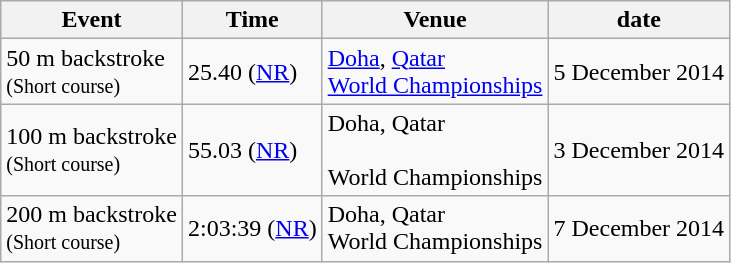<table class="wikitable sortable">
<tr>
<th>Event</th>
<th>Time</th>
<th>Venue</th>
<th>date</th>
</tr>
<tr>
<td>50 m backstroke<br><small>(Short course)</small></td>
<td>25.40 (<a href='#'>NR</a>)</td>
<td><a href='#'>Doha</a>, <a href='#'>Qatar</a><br><a href='#'>World Championships</a></td>
<td>5 December 2014</td>
</tr>
<tr>
<td>100 m backstroke<br><small>(Short course)</small></td>
<td>55.03 (<a href='#'>NR</a>)</td>
<td>Doha, Qatar<br><br>World Championships</td>
<td>3 December 2014</td>
</tr>
<tr>
<td>200 m backstroke<br><small>(Short course)</small></td>
<td>2:03:39 (<a href='#'>NR</a>)</td>
<td>Doha, Qatar<br>World Championships</td>
<td>7 December 2014</td>
</tr>
</table>
